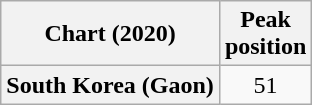<table class="wikitable plainrowheaders" style="text-align:center">
<tr>
<th scope="col">Chart (2020)</th>
<th scope="col">Peak<br>position</th>
</tr>
<tr>
<th scope="row">South Korea (Gaon)</th>
<td>51</td>
</tr>
</table>
